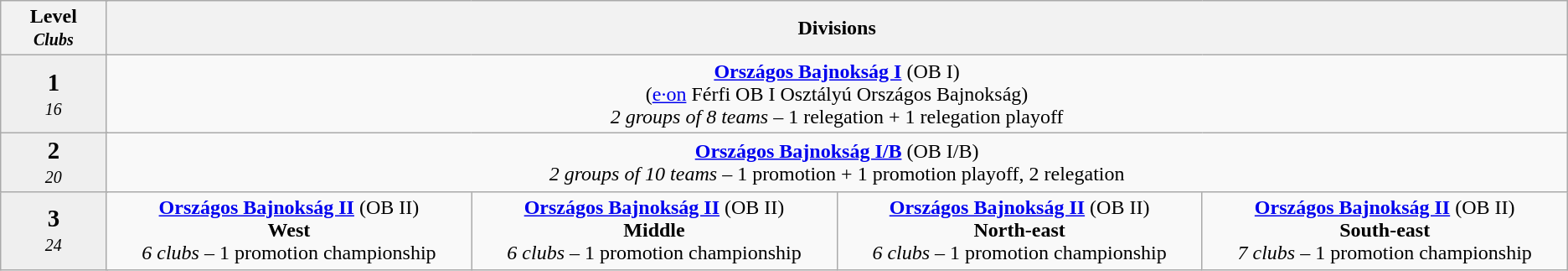<table class="wikitable">
<tr>
<th colspan="2" width="4.6%" align="center">Level<br><small><em>Clubs</em></small></th>
<th colspan="5" width="95.4%" align="center"><strong>Divisions</strong></th>
</tr>
<tr>
<td colspan="2" width="4.6%" align="center" style="background:#efefef"><big><strong>1</strong></big><br><small><em>16</em></small></td>
<td colspan="4" width="95.4%" align="center"><strong><a href='#'>Országos Bajnokság I</a></strong> (OB I)<br>(<a href='#'>e·on</a> Férfi OB I Osztályú Országos Bajnokság)<br><em>2 groups of 8 teams</em> – 1 relegation + 1 relegation playoff</td>
</tr>
<tr>
<td colspan="2" width="4.6%" align="center" style="background:#efefef"><big><strong>2</strong></big><br><small><em>20</em></small></td>
<td colspan="4" width="47.7%" align="center"><strong><a href='#'>Országos Bajnokság I/B</a></strong> (OB I/B)<br><em>2 groups of 10 teams</em> – 1 promotion + 1 promotion playoff, 2 relegation</td>
</tr>
<tr>
<td colspan="2" width="4.6%" align="center" style="background:#efefef"><big><strong>3</strong></big><br><small><em>24</em></small></td>
<td width="15.9%" align="center"><strong><a href='#'>Országos Bajnokság II</a></strong> (OB II)<br><strong>West</strong><br><em>6 clubs</em> – 1 promotion championship</td>
<td width="15.9%" align="center"><strong><a href='#'>Országos Bajnokság II</a></strong> (OB II)<br><strong>Middle</strong><br><em>6 clubs</em> – 1 promotion championship</td>
<td width="15.9%" align="center"><strong><a href='#'>Országos Bajnokság II</a></strong> (OB II)<br><strong>North-east</strong><br><em>6 clubs</em> – 1 promotion championship</td>
<td width="15.9%" align="center"><strong><a href='#'>Országos Bajnokság II</a></strong> (OB II)<br><strong>South-east</strong><br><em>7 clubs</em> – 1 promotion championship</td>
</tr>
</table>
